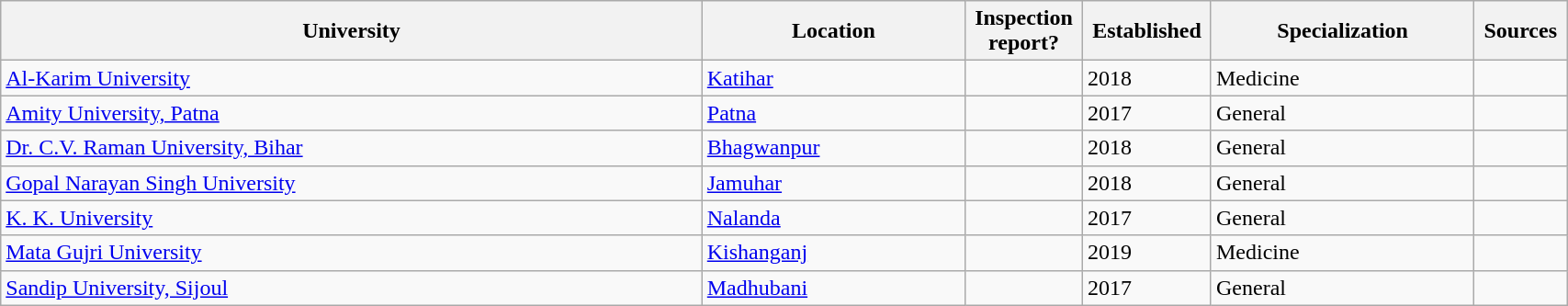<table class="wikitable sortable collapsible plainrowheaders" border="1" style="text-align:left; width:90%">
<tr>
<th scope="col" style="width: 40%;">University</th>
<th scope="col" style="width: 15%;">Location</th>
<th scope="col" style="width: 5%;">Inspection report?</th>
<th scope="col" style="width: 5%;">Established</th>
<th scope="col" style="width: 15%;">Specialization</th>
<th scope="col" style="width: 5%;" class="unsortable">Sources</th>
</tr>
<tr>
<td><a href='#'>Al-Karim University</a></td>
<td><a href='#'>Katihar</a></td>
<td></td>
<td>2018</td>
<td>Medicine</td>
<td></td>
</tr>
<tr>
<td><a href='#'>Amity University, Patna</a></td>
<td><a href='#'>Patna</a></td>
<td></td>
<td>2017</td>
<td>General</td>
<td></td>
</tr>
<tr>
<td><a href='#'>Dr. C.V. Raman University, Bihar</a></td>
<td><a href='#'>Bhagwanpur</a></td>
<td></td>
<td>2018</td>
<td>General</td>
<td></td>
</tr>
<tr>
<td><a href='#'>Gopal Narayan Singh University</a></td>
<td><a href='#'>Jamuhar</a></td>
<td></td>
<td>2018</td>
<td>General</td>
<td></td>
</tr>
<tr>
<td><a href='#'>K. K. University</a></td>
<td><a href='#'>Nalanda</a></td>
<td></td>
<td>2017</td>
<td>General</td>
<td></td>
</tr>
<tr>
<td><a href='#'>Mata Gujri University</a></td>
<td><a href='#'>Kishanganj</a></td>
<td></td>
<td>2019</td>
<td>Medicine</td>
<td></td>
</tr>
<tr>
<td><a href='#'>Sandip University, Sijoul</a></td>
<td><a href='#'>Madhubani</a></td>
<td></td>
<td>2017</td>
<td>General</td>
<td></td>
</tr>
</table>
